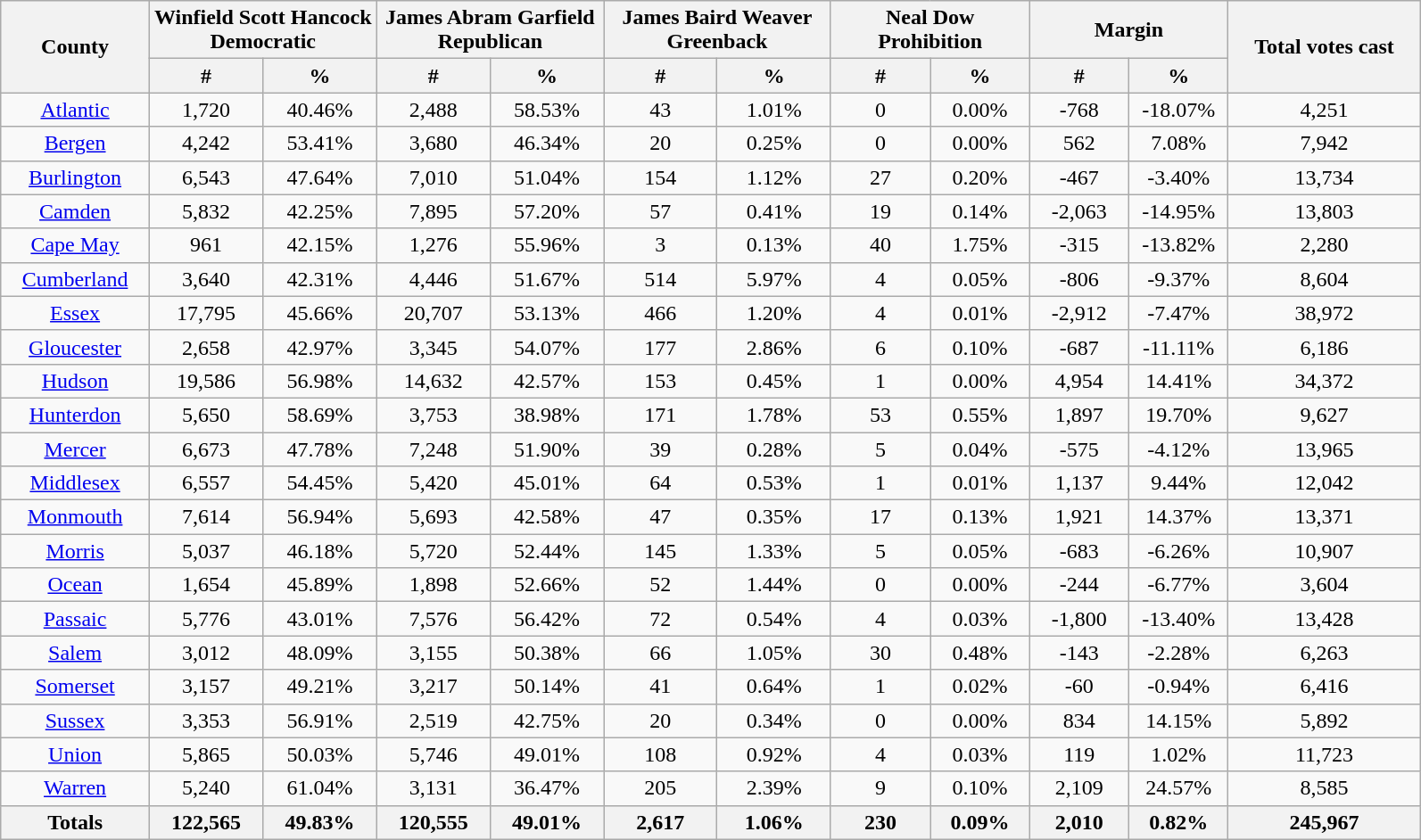<table class="wikitable sortable">
<tr>
<th rowspan="2">County</th>
<th colspan="2">Winfield Scott Hancock<br>Democratic</th>
<th colspan="2">James Abram Garfield<br>Republican</th>
<th colspan="2">James Baird Weaver<br>Greenback</th>
<th colspan="2">Neal Dow<br>Prohibition</th>
<th colspan="2">Margin</th>
<th rowspan="2">Total votes cast </th>
</tr>
<tr style="text-align:center">
<th width="8%" data-sort-type="number">#</th>
<th width="8%" data-sort-type="number">%</th>
<th width="8%" data-sort-type="number">#</th>
<th width="8%" data-sort-type="number">%</th>
<th width="8%" data-sort-type="number">#</th>
<th width="8%" data-sort-type="number">%</th>
<th width="7%" data-sort-type="number">#</th>
<th width="7%" data-sort-type="number">%</th>
<th width="7%" data-sort-type="number">#</th>
<th width="7%" data-sort-type="number">%</th>
</tr>
<tr style="text-align:center;">
<td><a href='#'>Atlantic</a></td>
<td>1,720</td>
<td>40.46%</td>
<td>2,488</td>
<td>58.53%</td>
<td>43</td>
<td>1.01%</td>
<td>0</td>
<td>0.00%</td>
<td>-768</td>
<td>-18.07%</td>
<td>4,251</td>
</tr>
<tr style="text-align:center;">
<td><a href='#'>Bergen</a></td>
<td>4,242</td>
<td>53.41%</td>
<td>3,680</td>
<td>46.34%</td>
<td>20</td>
<td>0.25%</td>
<td>0</td>
<td>0.00%</td>
<td>562</td>
<td>7.08%</td>
<td>7,942</td>
</tr>
<tr style="text-align:center;">
<td><a href='#'>Burlington</a></td>
<td>6,543</td>
<td>47.64%</td>
<td>7,010</td>
<td>51.04%</td>
<td>154</td>
<td>1.12%</td>
<td>27</td>
<td>0.20%</td>
<td>-467</td>
<td>-3.40%</td>
<td>13,734</td>
</tr>
<tr style="text-align:center;">
<td><a href='#'>Camden</a></td>
<td>5,832</td>
<td>42.25%</td>
<td>7,895</td>
<td>57.20%</td>
<td>57</td>
<td>0.41%</td>
<td>19</td>
<td>0.14%</td>
<td>-2,063</td>
<td>-14.95%</td>
<td>13,803</td>
</tr>
<tr style="text-align:center;">
<td><a href='#'>Cape May</a></td>
<td>961</td>
<td>42.15%</td>
<td>1,276</td>
<td>55.96%</td>
<td>3</td>
<td>0.13%</td>
<td>40</td>
<td>1.75%</td>
<td>-315</td>
<td>-13.82%</td>
<td>2,280</td>
</tr>
<tr style="text-align:center;">
<td><a href='#'>Cumberland</a></td>
<td>3,640</td>
<td>42.31%</td>
<td>4,446</td>
<td>51.67%</td>
<td>514</td>
<td>5.97%</td>
<td>4</td>
<td>0.05%</td>
<td>-806</td>
<td>-9.37%</td>
<td>8,604</td>
</tr>
<tr style="text-align:center;">
<td><a href='#'>Essex</a></td>
<td>17,795</td>
<td>45.66%</td>
<td>20,707</td>
<td>53.13%</td>
<td>466</td>
<td>1.20%</td>
<td>4</td>
<td>0.01%</td>
<td>-2,912</td>
<td>-7.47%</td>
<td>38,972</td>
</tr>
<tr style="text-align:center;">
<td><a href='#'>Gloucester</a></td>
<td>2,658</td>
<td>42.97%</td>
<td>3,345</td>
<td>54.07%</td>
<td>177</td>
<td>2.86%</td>
<td>6</td>
<td>0.10%</td>
<td>-687</td>
<td>-11.11%</td>
<td>6,186</td>
</tr>
<tr style="text-align:center;">
<td><a href='#'>Hudson</a></td>
<td>19,586</td>
<td>56.98%</td>
<td>14,632</td>
<td>42.57%</td>
<td>153</td>
<td>0.45%</td>
<td>1</td>
<td>0.00%</td>
<td>4,954</td>
<td>14.41%</td>
<td>34,372</td>
</tr>
<tr style="text-align:center;">
<td><a href='#'>Hunterdon</a></td>
<td>5,650</td>
<td>58.69%</td>
<td>3,753</td>
<td>38.98%</td>
<td>171</td>
<td>1.78%</td>
<td>53</td>
<td>0.55%</td>
<td>1,897</td>
<td>19.70%</td>
<td>9,627</td>
</tr>
<tr style="text-align:center;">
<td><a href='#'>Mercer</a></td>
<td>6,673</td>
<td>47.78%</td>
<td>7,248</td>
<td>51.90%</td>
<td>39</td>
<td>0.28%</td>
<td>5</td>
<td>0.04%</td>
<td>-575</td>
<td>-4.12%</td>
<td>13,965</td>
</tr>
<tr style="text-align:center;">
<td><a href='#'>Middlesex</a></td>
<td>6,557</td>
<td>54.45%</td>
<td>5,420</td>
<td>45.01%</td>
<td>64</td>
<td>0.53%</td>
<td>1</td>
<td>0.01%</td>
<td>1,137</td>
<td>9.44%</td>
<td>12,042</td>
</tr>
<tr style="text-align:center;">
<td><a href='#'>Monmouth</a></td>
<td>7,614</td>
<td>56.94%</td>
<td>5,693</td>
<td>42.58%</td>
<td>47</td>
<td>0.35%</td>
<td>17</td>
<td>0.13%</td>
<td>1,921</td>
<td>14.37%</td>
<td>13,371</td>
</tr>
<tr style="text-align:center;">
<td><a href='#'>Morris</a></td>
<td>5,037</td>
<td>46.18%</td>
<td>5,720</td>
<td>52.44%</td>
<td>145</td>
<td>1.33%</td>
<td>5</td>
<td>0.05%</td>
<td>-683</td>
<td>-6.26%</td>
<td>10,907</td>
</tr>
<tr style="text-align:center;">
<td><a href='#'>Ocean</a></td>
<td>1,654</td>
<td>45.89%</td>
<td>1,898</td>
<td>52.66%</td>
<td>52</td>
<td>1.44%</td>
<td>0</td>
<td>0.00%</td>
<td>-244</td>
<td>-6.77%</td>
<td>3,604</td>
</tr>
<tr style="text-align:center;">
<td><a href='#'>Passaic</a></td>
<td>5,776</td>
<td>43.01%</td>
<td>7,576</td>
<td>56.42%</td>
<td>72</td>
<td>0.54%</td>
<td>4</td>
<td>0.03%</td>
<td>-1,800</td>
<td>-13.40%</td>
<td>13,428</td>
</tr>
<tr style="text-align:center;">
<td><a href='#'>Salem</a></td>
<td>3,012</td>
<td>48.09%</td>
<td>3,155</td>
<td>50.38%</td>
<td>66</td>
<td>1.05%</td>
<td>30</td>
<td>0.48%</td>
<td>-143</td>
<td>-2.28%</td>
<td>6,263</td>
</tr>
<tr style="text-align:center;">
<td><a href='#'>Somerset</a></td>
<td>3,157</td>
<td>49.21%</td>
<td>3,217</td>
<td>50.14%</td>
<td>41</td>
<td>0.64%</td>
<td>1</td>
<td>0.02%</td>
<td>-60</td>
<td>-0.94%</td>
<td>6,416</td>
</tr>
<tr style="text-align:center;">
<td><a href='#'>Sussex</a></td>
<td>3,353</td>
<td>56.91%</td>
<td>2,519</td>
<td>42.75%</td>
<td>20</td>
<td>0.34%</td>
<td>0</td>
<td>0.00%</td>
<td>834</td>
<td>14.15%</td>
<td>5,892</td>
</tr>
<tr style="text-align:center;">
<td><a href='#'>Union</a></td>
<td>5,865</td>
<td>50.03%</td>
<td>5,746</td>
<td>49.01%</td>
<td>108</td>
<td>0.92%</td>
<td>4</td>
<td>0.03%</td>
<td>119</td>
<td>1.02%</td>
<td>11,723</td>
</tr>
<tr style="text-align:center;">
<td><a href='#'>Warren</a></td>
<td>5,240</td>
<td>61.04%</td>
<td>3,131</td>
<td>36.47%</td>
<td>205</td>
<td>2.39%</td>
<td>9</td>
<td>0.10%</td>
<td>2,109</td>
<td>24.57%</td>
<td>8,585</td>
</tr>
<tr>
<th>Totals</th>
<th>122,565</th>
<th>49.83%</th>
<th>120,555</th>
<th>49.01%</th>
<th>2,617</th>
<th>1.06%</th>
<th>230</th>
<th>0.09%</th>
<th>2,010</th>
<th>0.82%</th>
<th>245,967</th>
</tr>
</table>
